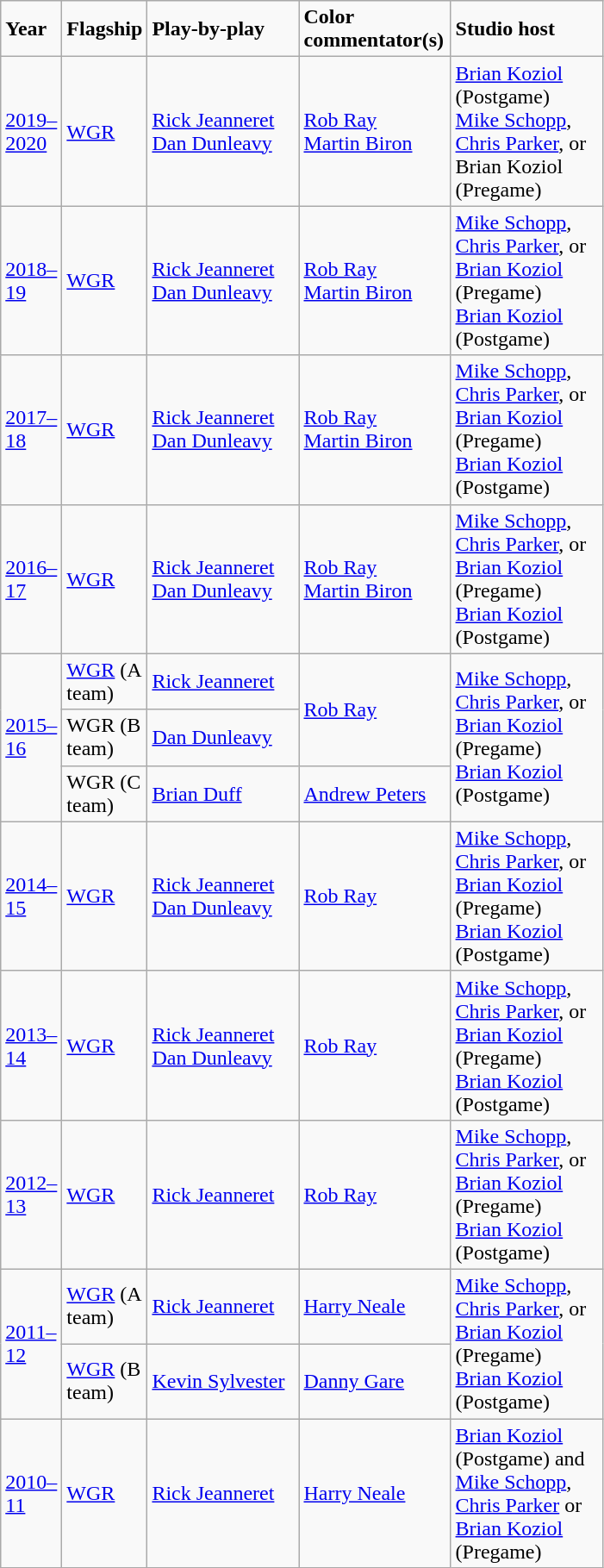<table class="wikitable">
<tr>
<td width="40"><strong>Year</strong></td>
<td width="40"><strong>Flagship</strong></td>
<td width="110"><strong>Play-by-play</strong></td>
<td width="110"><strong>Color commentator(s)</strong></td>
<td width="110"><strong>Studio host</strong></td>
</tr>
<tr>
<td><a href='#'>2019–2020</a></td>
<td><a href='#'>WGR</a></td>
<td><a href='#'>Rick Jeanneret</a><br><a href='#'>Dan Dunleavy</a></td>
<td><a href='#'>Rob Ray</a><br><a href='#'>Martin Biron</a></td>
<td><a href='#'>Brian Koziol</a> (Postgame)<br><a href='#'>Mike Schopp</a>, <a href='#'>Chris Parker</a>, or Brian Koziol (Pregame)</td>
</tr>
<tr>
<td><a href='#'>2018–19</a></td>
<td><a href='#'>WGR</a></td>
<td><a href='#'>Rick Jeanneret</a><br><a href='#'>Dan Dunleavy</a></td>
<td><a href='#'>Rob Ray</a><br><a href='#'>Martin Biron</a></td>
<td><a href='#'>Mike Schopp</a>, <a href='#'>Chris Parker</a>, or <a href='#'>Brian Koziol</a> (Pregame)<br><a href='#'>Brian Koziol</a> (Postgame)</td>
</tr>
<tr>
<td><a href='#'>2017–18</a></td>
<td><a href='#'>WGR</a></td>
<td><a href='#'>Rick Jeanneret</a><br><a href='#'>Dan Dunleavy</a></td>
<td><a href='#'>Rob Ray</a><br><a href='#'>Martin Biron</a></td>
<td><a href='#'>Mike Schopp</a>, <a href='#'>Chris Parker</a>, or <a href='#'>Brian Koziol</a> (Pregame)<br><a href='#'>Brian Koziol</a> (Postgame)</td>
</tr>
<tr>
<td><a href='#'>2016–17</a></td>
<td><a href='#'>WGR</a></td>
<td><a href='#'>Rick Jeanneret</a><br><a href='#'>Dan Dunleavy</a></td>
<td><a href='#'>Rob Ray</a><br><a href='#'>Martin Biron</a></td>
<td><a href='#'>Mike Schopp</a>, <a href='#'>Chris Parker</a>, or <a href='#'>Brian Koziol</a> (Pregame)<br><a href='#'>Brian Koziol</a> (Postgame)</td>
</tr>
<tr>
<td rowspan=3><a href='#'>2015–16</a></td>
<td><a href='#'>WGR</a> (A team)</td>
<td><a href='#'>Rick Jeanneret</a></td>
<td rowspan=2><a href='#'>Rob Ray</a></td>
<td rowspan=3><a href='#'>Mike Schopp</a>, <a href='#'>Chris Parker</a>, or <a href='#'>Brian Koziol</a> (Pregame)<br><a href='#'>Brian Koziol</a> (Postgame)</td>
</tr>
<tr>
<td>WGR (B team)</td>
<td><a href='#'>Dan Dunleavy</a></td>
</tr>
<tr>
<td>WGR (C team)</td>
<td><a href='#'>Brian Duff</a></td>
<td><a href='#'>Andrew Peters</a></td>
</tr>
<tr>
<td><a href='#'>2014–15</a></td>
<td><a href='#'>WGR</a></td>
<td><a href='#'>Rick Jeanneret</a><br><a href='#'>Dan Dunleavy</a></td>
<td><a href='#'>Rob Ray</a></td>
<td><a href='#'>Mike Schopp</a>, <a href='#'>Chris Parker</a>, or <a href='#'>Brian Koziol</a> (Pregame)<br><a href='#'>Brian Koziol</a> (Postgame)</td>
</tr>
<tr>
<td><a href='#'>2013–14</a></td>
<td><a href='#'>WGR</a></td>
<td><a href='#'>Rick Jeanneret</a><br><a href='#'>Dan Dunleavy</a></td>
<td><a href='#'>Rob Ray</a></td>
<td><a href='#'>Mike Schopp</a>, <a href='#'>Chris Parker</a>, or <a href='#'>Brian Koziol</a> (Pregame)<br><a href='#'>Brian Koziol</a> (Postgame)</td>
</tr>
<tr>
<td><a href='#'>2012–13</a></td>
<td><a href='#'>WGR</a></td>
<td><a href='#'>Rick Jeanneret</a></td>
<td><a href='#'>Rob Ray</a></td>
<td><a href='#'>Mike Schopp</a>, <a href='#'>Chris Parker</a>, or <a href='#'>Brian Koziol</a> (Pregame)<br><a href='#'>Brian Koziol</a> (Postgame)</td>
</tr>
<tr>
<td rowspan=2><a href='#'>2011–12</a></td>
<td><a href='#'>WGR</a> (A team)</td>
<td><a href='#'>Rick Jeanneret</a></td>
<td><a href='#'>Harry Neale</a></td>
<td rowspan=2><a href='#'>Mike Schopp</a>, <a href='#'>Chris Parker</a>, or <a href='#'>Brian Koziol</a> (Pregame)<br><a href='#'>Brian Koziol</a> (Postgame)</td>
</tr>
<tr>
<td><a href='#'>WGR</a> (B team)</td>
<td><a href='#'>Kevin Sylvester</a></td>
<td><a href='#'>Danny Gare</a></td>
</tr>
<tr>
<td><a href='#'>2010–11</a></td>
<td><a href='#'>WGR</a></td>
<td><a href='#'>Rick Jeanneret</a></td>
<td><a href='#'>Harry Neale</a></td>
<td><a href='#'>Brian Koziol</a> (Postgame) and <a href='#'>Mike Schopp</a>, <a href='#'>Chris Parker</a> or <a href='#'>Brian Koziol</a> (Pregame)</td>
</tr>
</table>
